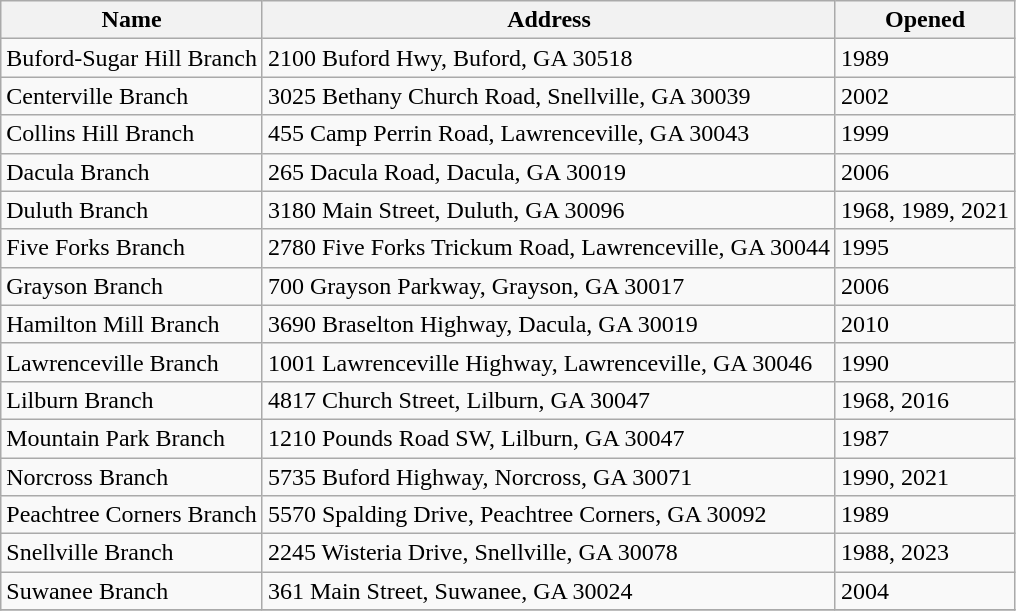<table class="wikitable">
<tr>
<th>Name</th>
<th>Address</th>
<th>Opened</th>
</tr>
<tr>
<td>Buford-Sugar Hill Branch</td>
<td>2100 Buford Hwy, Buford, GA 30518</td>
<td>1989</td>
</tr>
<tr>
<td>Centerville Branch</td>
<td>3025 Bethany Church Road, Snellville, GA 30039</td>
<td>2002</td>
</tr>
<tr>
<td>Collins Hill Branch</td>
<td>455 Camp Perrin Road, Lawrenceville, GA 30043</td>
<td>1999</td>
</tr>
<tr>
<td>Dacula Branch</td>
<td>265 Dacula Road, Dacula, GA 30019</td>
<td>2006</td>
</tr>
<tr>
<td>Duluth Branch</td>
<td>3180 Main Street, Duluth, GA 30096</td>
<td>1968, 1989, 2021</td>
</tr>
<tr>
<td>Five Forks Branch</td>
<td>2780 Five Forks Trickum Road, Lawrenceville, GA 30044</td>
<td>1995</td>
</tr>
<tr>
<td>Grayson Branch</td>
<td>700 Grayson Parkway, Grayson, GA 30017</td>
<td>2006</td>
</tr>
<tr>
<td>Hamilton Mill Branch</td>
<td>3690 Braselton Highway, Dacula, GA 30019</td>
<td>2010</td>
</tr>
<tr>
<td>Lawrenceville Branch</td>
<td>1001 Lawrenceville Highway, Lawrenceville, GA 30046</td>
<td>1990</td>
</tr>
<tr>
<td>Lilburn Branch</td>
<td>4817 Church Street, Lilburn, GA 30047</td>
<td>1968, 2016</td>
</tr>
<tr>
<td>Mountain Park Branch</td>
<td>1210 Pounds Road SW, Lilburn, GA 30047</td>
<td>1987</td>
</tr>
<tr>
<td>Norcross Branch</td>
<td>5735 Buford Highway, Norcross, GA 30071</td>
<td>1990, 2021</td>
</tr>
<tr>
<td>Peachtree Corners Branch</td>
<td>5570 Spalding Drive, Peachtree Corners, GA 30092</td>
<td>1989</td>
</tr>
<tr>
<td>Snellville Branch</td>
<td>2245 Wisteria Drive, Snellville, GA 30078</td>
<td>1988, 2023</td>
</tr>
<tr>
<td>Suwanee Branch</td>
<td>361 Main Street, Suwanee, GA 30024</td>
<td>2004</td>
</tr>
<tr>
</tr>
</table>
